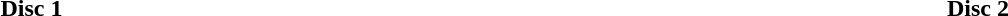<table width=100%>
<tr>
<td width=50%><strong>Disc 1</strong></td>
<td width=50%><strong>Disc 2</strong></td>
</tr>
<tr>
<td valign=top><br>
</td>
<td valign=top></td>
</tr>
</table>
